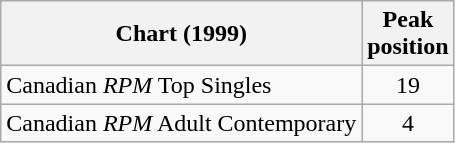<table class="wikitable sortable">
<tr>
<th align="left">Chart (1999)</th>
<th style="text-align:center;">Peak<br>position</th>
</tr>
<tr>
<td align="left">Canadian <em>RPM</em> Top Singles</td>
<td style="text-align:center;">19</td>
</tr>
<tr>
<td align="left">Canadian <em>RPM</em> Adult Contemporary</td>
<td style="text-align:center;">4</td>
</tr>
</table>
